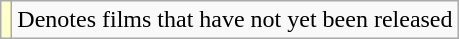<table class="wikitable">
<tr>
<td style="background:#FFFFCC;"></td>
<td>Denotes films that have not yet been released</td>
</tr>
</table>
